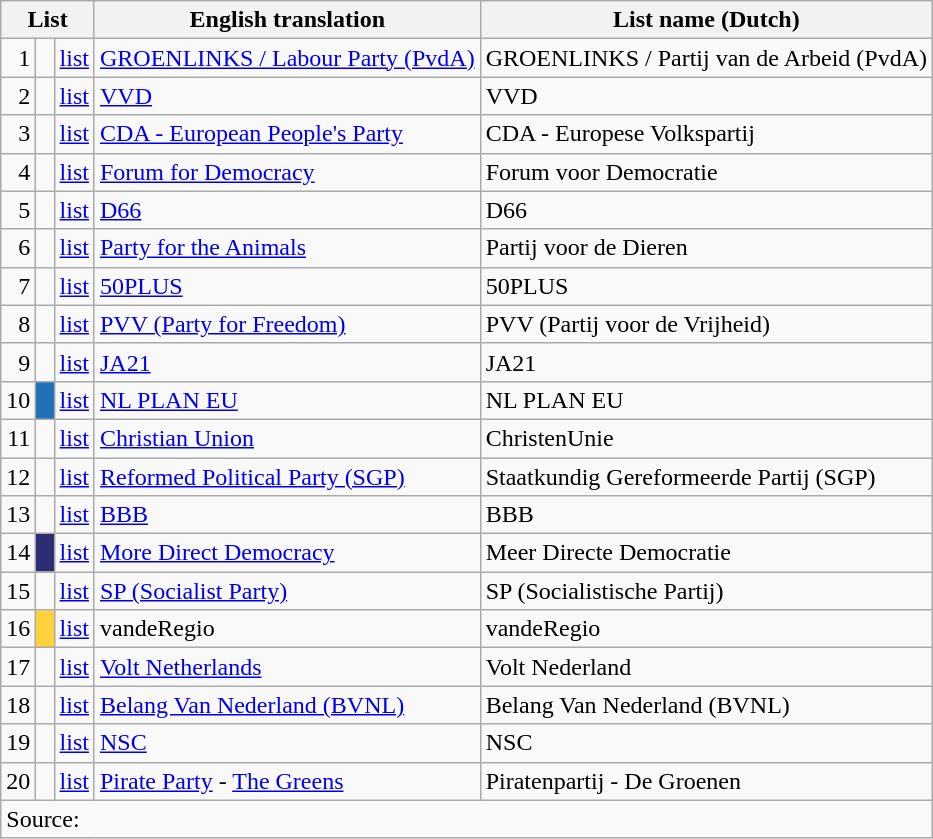<table class="wikitable">
<tr>
<th colspan="3">List</th>
<th>English translation</th>
<th>List name (Dutch)</th>
</tr>
<tr>
<td style="text-align:right;">1</td>
<td></td>
<td><a href='#'>list</a></td>
<td><a href='#'>GROENLINKS / Labour Party (PvdA)</a></td>
<td>GROENLINKS / Partij van de Arbeid (PvdA)</td>
</tr>
<tr>
<td style="text-align:right;">2</td>
<td></td>
<td><a href='#'>list</a></td>
<td><a href='#'>VVD</a></td>
<td>VVD</td>
</tr>
<tr>
<td style="text-align:right;">3</td>
<td></td>
<td><a href='#'>list</a></td>
<td><a href='#'>CDA - European People's Party</a></td>
<td>CDA - Europese Volkspartij</td>
</tr>
<tr>
<td style="text-align:right;">4</td>
<td></td>
<td><a href='#'>list</a></td>
<td><a href='#'>Forum for Democracy</a></td>
<td>Forum voor Democratie</td>
</tr>
<tr>
<td style="text-align:right;">5</td>
<td></td>
<td><a href='#'>list</a></td>
<td><a href='#'>D66</a></td>
<td>D66</td>
</tr>
<tr>
<td style="text-align:right;">6</td>
<td></td>
<td><a href='#'>list</a></td>
<td><a href='#'>Party for the Animals</a></td>
<td>Partij voor de Dieren</td>
</tr>
<tr>
<td style="text-align:right;">7</td>
<td></td>
<td><a href='#'>list</a></td>
<td><a href='#'>50PLUS</a></td>
<td>50PLUS</td>
</tr>
<tr>
<td style="text-align:right;">8</td>
<td></td>
<td><a href='#'>list</a></td>
<td><a href='#'>PVV (Party for Freedom)</a></td>
<td>PVV (Partij voor de Vrijheid)</td>
</tr>
<tr>
<td style="text-align:right;">9</td>
<td></td>
<td><a href='#'>list</a></td>
<td><a href='#'>JA21</a></td>
<td>JA21</td>
</tr>
<tr>
<td style="text-align:right;">10</td>
<td style="background-color:#2071B8; color:inherit; width:0.3em;"></td>
<td><a href='#'>list</a></td>
<td><a href='#'>NL PLAN EU</a></td>
<td>NL PLAN EU</td>
</tr>
<tr>
<td style="text-align:right;">11</td>
<td></td>
<td><a href='#'>list</a></td>
<td><a href='#'>Christian Union</a></td>
<td>ChristenUnie</td>
</tr>
<tr>
<td style="text-align:right;">12</td>
<td></td>
<td><a href='#'>list</a></td>
<td><a href='#'>Reformed Political Party (SGP)</a></td>
<td>Staatkundig Gereformeerde Partij (SGP)</td>
</tr>
<tr>
<td style="text-align:right;">13</td>
<td></td>
<td><a href='#'>list</a></td>
<td><a href='#'>BBB</a></td>
<td>BBB</td>
</tr>
<tr>
<td style="text-align:right;">14</td>
<td style="background-color:#2c2e74; color:inherit; width:0.3em;"></td>
<td><a href='#'>list</a></td>
<td><a href='#'>More Direct Democracy</a></td>
<td>Meer Directe Democratie</td>
</tr>
<tr>
<td style="text-align:right;">15</td>
<td></td>
<td><a href='#'>list</a></td>
<td><a href='#'>SP (Socialist Party)</a></td>
<td>SP (Socialistische Partij)</td>
</tr>
<tr>
<td style="text-align:right;">16</td>
<td style="background-color:#FFD13C; color:inherit; width:0.3em;"></td>
<td><a href='#'>list</a></td>
<td>vandeRegio</td>
<td>vandeRegio</td>
</tr>
<tr>
<td style="text-align:right;">17</td>
<td></td>
<td><a href='#'>list</a></td>
<td><a href='#'>Volt Netherlands</a></td>
<td>Volt Nederland</td>
</tr>
<tr>
<td style="text-align:right;">18</td>
<td></td>
<td><a href='#'>list</a></td>
<td><a href='#'>Belang Van Nederland (BVNL)</a></td>
<td>Belang Van Nederland (BVNL)</td>
</tr>
<tr>
<td style="text-align:right;">19</td>
<td></td>
<td><a href='#'>list</a></td>
<td><a href='#'>NSC</a></td>
<td>NSC</td>
</tr>
<tr>
<td style="text-align:right;">20</td>
<td></td>
<td><a href='#'>list</a></td>
<td><a href='#'>Pirate Party</a> - <a href='#'>The Greens</a></td>
<td>Piratenpartij - De Groenen</td>
</tr>
<tr>
<td colspan="5">Source:</td>
</tr>
</table>
